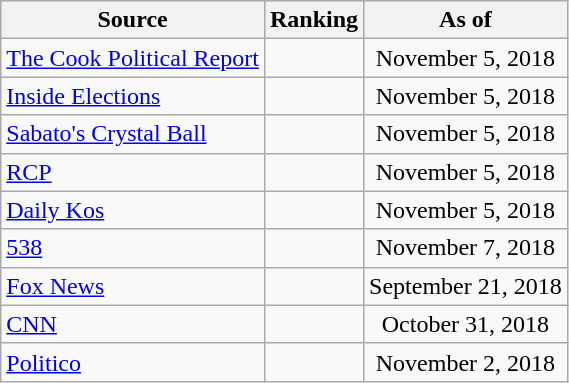<table class="wikitable" style="text-align:center">
<tr>
<th>Source</th>
<th>Ranking</th>
<th>As of</th>
</tr>
<tr>
<td align=left><a href='#'>The Cook Political Report</a></td>
<td></td>
<td>November 5, 2018</td>
</tr>
<tr>
<td align=left><a href='#'>Inside Elections</a></td>
<td></td>
<td>November 5, 2018</td>
</tr>
<tr>
<td align=left><a href='#'>Sabato's Crystal Ball</a></td>
<td></td>
<td>November 5, 2018</td>
</tr>
<tr>
<td align="left"><a href='#'>RCP</a></td>
<td></td>
<td>November 5, 2018</td>
</tr>
<tr>
<td align="left"><a href='#'>Daily Kos</a></td>
<td></td>
<td>November 5, 2018</td>
</tr>
<tr>
<td align="left"><a href='#'>538</a></td>
<td></td>
<td>November 7, 2018</td>
</tr>
<tr>
<td align="left"><a href='#'>Fox News</a></td>
<td></td>
<td>September 21, 2018</td>
</tr>
<tr>
<td align="left"><a href='#'>CNN</a></td>
<td></td>
<td>October 31, 2018</td>
</tr>
<tr>
<td align="left"><a href='#'>Politico</a></td>
<td></td>
<td>November 2, 2018</td>
</tr>
</table>
